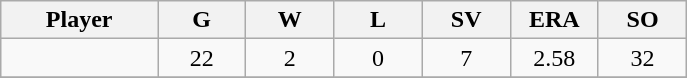<table class="wikitable sortable">
<tr>
<th bgcolor="#DDDDFF" width="16%">Player</th>
<th bgcolor="#DDDDFF" width="9%">G</th>
<th bgcolor="#DDDDFF" width="9%">W</th>
<th bgcolor="#DDDDFF" width="9%">L</th>
<th bgcolor="#DDDDFF" width="9%">SV</th>
<th bgcolor="#DDDDFF" width="9%">ERA</th>
<th bgcolor="#DDDDFF" width="9%">SO</th>
</tr>
<tr align="center">
<td></td>
<td>22</td>
<td>2</td>
<td>0</td>
<td>7</td>
<td>2.58</td>
<td>32</td>
</tr>
<tr align="center">
</tr>
</table>
